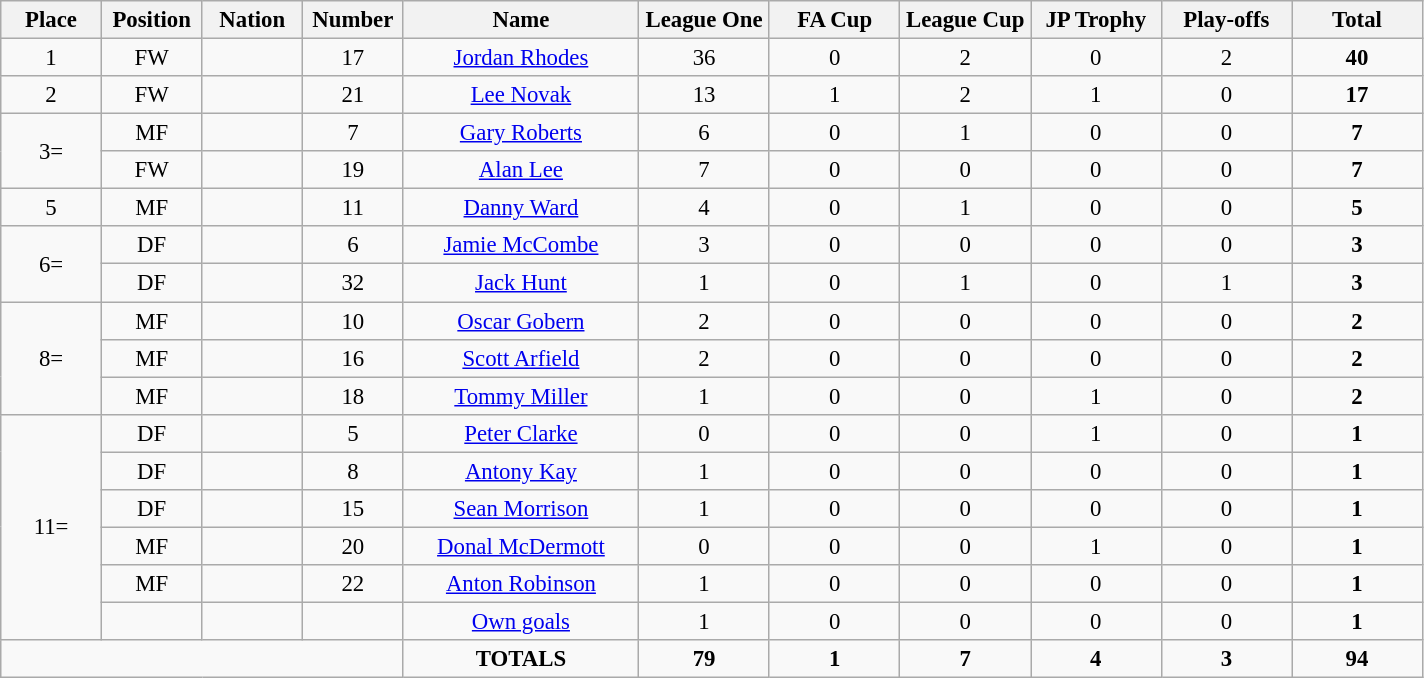<table class="wikitable" style="font-size: 95%; text-align: center;">
<tr>
<th width=60>Place</th>
<th width=60>Position</th>
<th width=60>Nation</th>
<th width=60>Number</th>
<th width=150>Name</th>
<th width=80>League One</th>
<th width=80>FA Cup</th>
<th width=80>League Cup</th>
<th width=80>JP Trophy</th>
<th width=80>Play-offs</th>
<th width=80><strong>Total</strong></th>
</tr>
<tr>
<td>1</td>
<td>FW</td>
<td></td>
<td>17</td>
<td><a href='#'>Jordan Rhodes</a></td>
<td>36</td>
<td>0</td>
<td>2</td>
<td>0</td>
<td>2</td>
<td><strong>40</strong></td>
</tr>
<tr>
<td>2</td>
<td>FW</td>
<td></td>
<td>21</td>
<td><a href='#'>Lee Novak</a></td>
<td>13</td>
<td>1</td>
<td>2</td>
<td>1</td>
<td>0</td>
<td><strong>17</strong></td>
</tr>
<tr>
<td rowspan=2>3=</td>
<td>MF</td>
<td></td>
<td>7</td>
<td><a href='#'>Gary Roberts</a></td>
<td>6</td>
<td>0</td>
<td>1</td>
<td>0</td>
<td>0</td>
<td><strong>7</strong></td>
</tr>
<tr>
<td>FW</td>
<td></td>
<td>19</td>
<td><a href='#'>Alan Lee</a></td>
<td>7</td>
<td>0</td>
<td>0</td>
<td>0</td>
<td>0</td>
<td><strong>7</strong></td>
</tr>
<tr>
<td>5</td>
<td>MF</td>
<td></td>
<td>11</td>
<td><a href='#'>Danny Ward</a></td>
<td>4</td>
<td>0</td>
<td>1</td>
<td>0</td>
<td>0</td>
<td><strong>5</strong></td>
</tr>
<tr>
<td rowspan=2>6=</td>
<td>DF</td>
<td></td>
<td>6</td>
<td><a href='#'>Jamie McCombe</a></td>
<td>3</td>
<td>0</td>
<td>0</td>
<td>0</td>
<td>0</td>
<td><strong>3</strong></td>
</tr>
<tr>
<td>DF</td>
<td></td>
<td>32</td>
<td><a href='#'>Jack Hunt</a></td>
<td>1</td>
<td>0</td>
<td>1</td>
<td>0</td>
<td>1</td>
<td><strong>3</strong></td>
</tr>
<tr>
<td rowspan=3>8=</td>
<td>MF</td>
<td></td>
<td>10</td>
<td><a href='#'>Oscar Gobern</a></td>
<td>2</td>
<td>0</td>
<td>0</td>
<td>0</td>
<td>0</td>
<td><strong>2</strong></td>
</tr>
<tr>
<td>MF</td>
<td></td>
<td>16</td>
<td><a href='#'>Scott Arfield</a></td>
<td>2</td>
<td>0</td>
<td>0</td>
<td>0</td>
<td>0</td>
<td><strong>2</strong></td>
</tr>
<tr>
<td>MF</td>
<td></td>
<td>18</td>
<td><a href='#'>Tommy Miller</a></td>
<td>1</td>
<td>0</td>
<td>0</td>
<td>1</td>
<td>0</td>
<td><strong>2</strong></td>
</tr>
<tr>
<td rowspan=6>11=</td>
<td>DF</td>
<td></td>
<td>5</td>
<td><a href='#'>Peter Clarke</a></td>
<td>0</td>
<td>0</td>
<td>0</td>
<td>1</td>
<td>0</td>
<td><strong>1</strong></td>
</tr>
<tr>
<td>DF</td>
<td></td>
<td>8</td>
<td><a href='#'>Antony Kay</a></td>
<td>1</td>
<td>0</td>
<td>0</td>
<td>0</td>
<td>0</td>
<td><strong>1</strong></td>
</tr>
<tr>
<td>DF</td>
<td></td>
<td>15</td>
<td><a href='#'>Sean Morrison</a></td>
<td>1</td>
<td>0</td>
<td>0</td>
<td>0</td>
<td>0</td>
<td><strong>1</strong></td>
</tr>
<tr>
<td>MF</td>
<td></td>
<td>20</td>
<td><a href='#'>Donal McDermott</a></td>
<td>0</td>
<td>0</td>
<td>0</td>
<td>1</td>
<td>0</td>
<td><strong>1</strong></td>
</tr>
<tr>
<td>MF</td>
<td></td>
<td>22</td>
<td><a href='#'>Anton Robinson</a></td>
<td>1</td>
<td>0</td>
<td>0</td>
<td>0</td>
<td>0</td>
<td><strong>1</strong></td>
</tr>
<tr>
<td></td>
<td></td>
<td></td>
<td><a href='#'>Own goals</a></td>
<td>1</td>
<td>0</td>
<td>0</td>
<td>0</td>
<td>0</td>
<td><strong>1</strong></td>
</tr>
<tr>
<td colspan="4"></td>
<td><strong>TOTALS</strong></td>
<td><strong>79</strong></td>
<td><strong>1</strong></td>
<td><strong>7</strong></td>
<td><strong>4</strong></td>
<td><strong>3</strong></td>
<td><strong>94</strong></td>
</tr>
</table>
